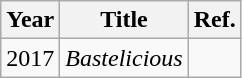<table class="wikitable">
<tr>
<th>Year</th>
<th>Title</th>
<th>Ref.</th>
</tr>
<tr>
<td>2017</td>
<td><em>Bastelicious</em></td>
<td></td>
</tr>
</table>
